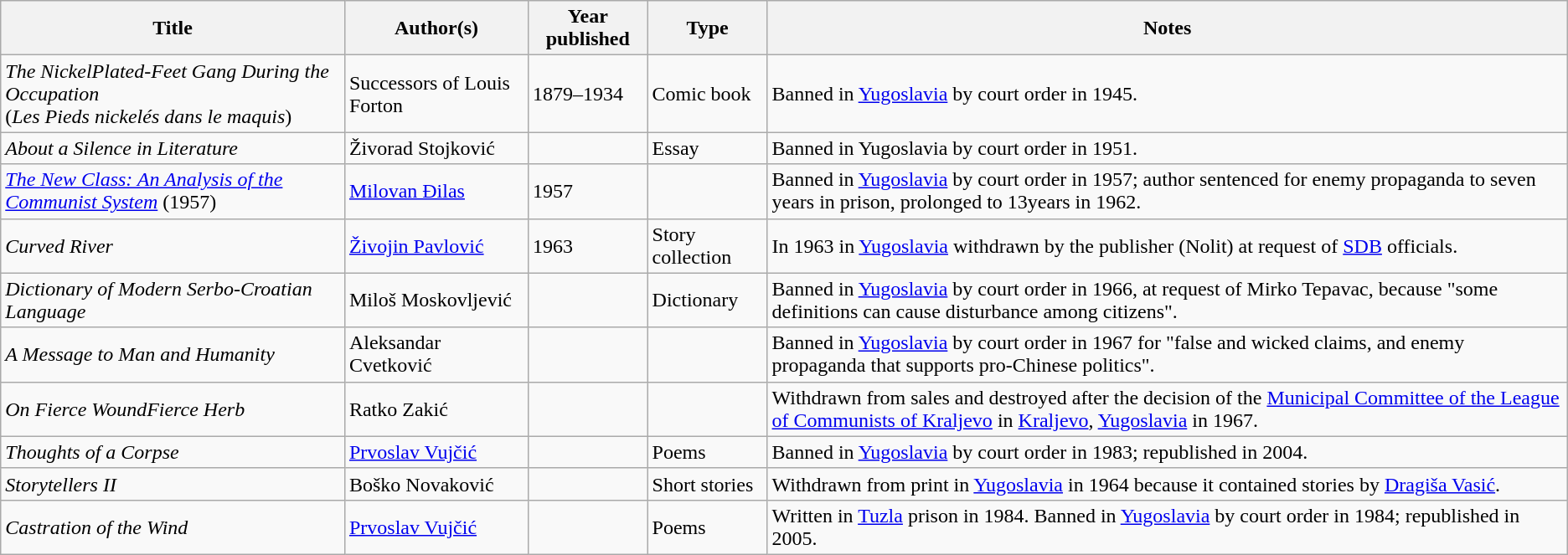<table class="wikitable sortable">
<tr>
<th>Title</th>
<th>Author(s)</th>
<th>Year published</th>
<th>Type</th>
<th class="unsortable">Notes</th>
</tr>
<tr>
<td><em>The NickelPlated-Feet Gang During the Occupation</em><br>(<em>Les Pieds nickelés dans le maquis</em>)</td>
<td>Successors of Louis Forton</td>
<td>1879–1934</td>
<td>Comic book</td>
<td>Banned in <a href='#'>Yugoslavia</a> by court order in 1945.</td>
</tr>
<tr>
<td><em>About a Silence in Literature</em></td>
<td>Živorad Stojković</td>
<td></td>
<td>Essay</td>
<td>Banned in Yugoslavia by court order in 1951.</td>
</tr>
<tr>
<td><em><a href='#'>The New Class: An Analysis of the Communist System</a></em> (1957)</td>
<td><a href='#'>Milovan Đilas</a></td>
<td>1957</td>
<td></td>
<td>Banned in <a href='#'>Yugoslavia</a> by court order in 1957; author sentenced for enemy propaganda to seven years in prison, prolonged to 13years in 1962.</td>
</tr>
<tr>
<td><em>Curved River</em></td>
<td><a href='#'>Živojin Pavlović</a></td>
<td>1963</td>
<td>Story collection</td>
<td>In 1963 in <a href='#'>Yugoslavia</a> withdrawn by the publisher (Nolit) at request of <a href='#'>SDB</a> officials.</td>
</tr>
<tr>
<td><em>Dictionary of Modern Serbo-Croatian Language</em></td>
<td>Miloš Moskovljević</td>
<td></td>
<td>Dictionary</td>
<td>Banned in <a href='#'>Yugoslavia</a> by court order in 1966, at request of Mirko Tepavac, because "some definitions can cause disturbance among citizens".</td>
</tr>
<tr>
<td><em>A Message to Man and Humanity</em></td>
<td>Aleksandar Cvetković</td>
<td></td>
<td></td>
<td>Banned in <a href='#'>Yugoslavia</a> by court order in 1967 for "false and wicked claims, and enemy propaganda that supports pro-Chinese politics".</td>
</tr>
<tr>
<td><em>On Fierce WoundFierce Herb</em></td>
<td>Ratko Zakić</td>
<td></td>
<td></td>
<td>Withdrawn from sales and destroyed after the decision of the <a href='#'>Municipal Committee of the League of Communists of Kraljevo</a> in <a href='#'>Kraljevo</a>, <a href='#'>Yugoslavia</a> in 1967.</td>
</tr>
<tr>
<td><em>Thoughts of a Corpse</em></td>
<td><a href='#'>Prvoslav Vujčić</a></td>
<td></td>
<td>Poems</td>
<td>Banned in <a href='#'>Yugoslavia</a> by court order in 1983; republished in 2004.</td>
</tr>
<tr>
<td><em>Storytellers II</em></td>
<td>Boško Novaković</td>
<td></td>
<td>Short stories</td>
<td>Withdrawn from print in <a href='#'>Yugoslavia</a> in 1964 because it contained stories by <a href='#'>Dragiša Vasić</a>.</td>
</tr>
<tr>
<td><em>Castration of the Wind</em></td>
<td><a href='#'>Prvoslav Vujčić</a></td>
<td></td>
<td>Poems</td>
<td>Written in <a href='#'>Tuzla</a> prison in 1984. Banned in <a href='#'>Yugoslavia</a> by court order in 1984; republished in 2005.</td>
</tr>
</table>
